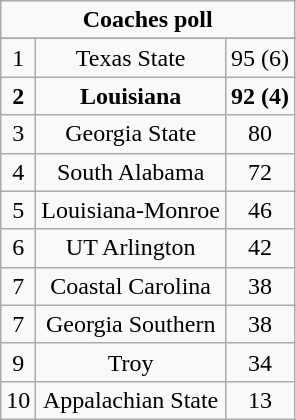<table class="wikitable">
<tr style="text-align:center;">
<td colspan="3"><strong>Coaches poll</strong></td>
</tr>
<tr style="text-align:center;">
</tr>
<tr style="text-align:center;">
<td>1</td>
<td>Texas State</td>
<td>95 (6)</td>
</tr>
<tr style="text-align:center;">
<td><strong>2</strong></td>
<td><strong>Louisiana</strong></td>
<td><strong>92 (4)</strong></td>
</tr>
<tr style="text-align:center;">
<td>3</td>
<td>Georgia State</td>
<td>80</td>
</tr>
<tr style="text-align:center;">
<td>4</td>
<td>South Alabama</td>
<td>72</td>
</tr>
<tr style="text-align:center;">
<td>5</td>
<td>Louisiana-Monroe</td>
<td>46</td>
</tr>
<tr style="text-align:center;">
<td>6</td>
<td>UT Arlington</td>
<td>42</td>
</tr>
<tr style="text-align:center;">
<td>7</td>
<td>Coastal Carolina</td>
<td>38</td>
</tr>
<tr style="text-align:center;">
<td>7</td>
<td>Georgia Southern</td>
<td>38</td>
</tr>
<tr style="text-align:center;">
<td>9</td>
<td>Troy</td>
<td>34</td>
</tr>
<tr style="text-align:center;">
<td>10</td>
<td>Appalachian State</td>
<td>13</td>
</tr>
</table>
